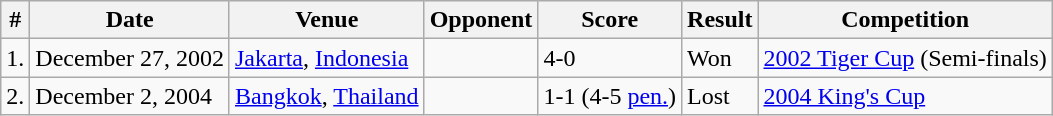<table class="wikitable">
<tr>
<th>#</th>
<th>Date</th>
<th>Venue</th>
<th>Opponent</th>
<th>Score</th>
<th>Result</th>
<th>Competition</th>
</tr>
<tr>
<td>1.</td>
<td>December 27, 2002</td>
<td><a href='#'>Jakarta</a>, <a href='#'>Indonesia</a></td>
<td></td>
<td>4-0</td>
<td>Won</td>
<td><a href='#'>2002 Tiger Cup</a> (Semi-finals)</td>
</tr>
<tr>
<td>2.</td>
<td>December 2, 2004</td>
<td><a href='#'>Bangkok</a>, <a href='#'>Thailand</a></td>
<td></td>
<td>1-1 (4-5 <a href='#'>pen.</a>)</td>
<td>Lost</td>
<td><a href='#'>2004 King's Cup</a></td>
</tr>
</table>
